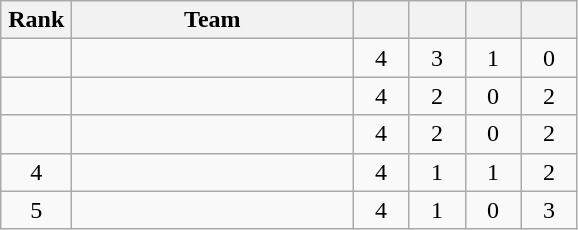<table class="wikitable" style="text-align: center;">
<tr>
<th width=40>Rank</th>
<th width=180>Team</th>
<th width=30></th>
<th width=30></th>
<th width=30></th>
<th width=30></th>
</tr>
<tr>
<td></td>
<td align=left></td>
<td>4</td>
<td>3</td>
<td>1</td>
<td>0</td>
</tr>
<tr>
<td></td>
<td align=left></td>
<td>4</td>
<td>2</td>
<td>0</td>
<td>2</td>
</tr>
<tr>
<td></td>
<td align=left></td>
<td>4</td>
<td>2</td>
<td>0</td>
<td>2</td>
</tr>
<tr>
<td>4</td>
<td align=left></td>
<td>4</td>
<td>1</td>
<td>1</td>
<td>2</td>
</tr>
<tr>
<td>5</td>
<td align=left></td>
<td>4</td>
<td>1</td>
<td>0</td>
<td>3</td>
</tr>
</table>
